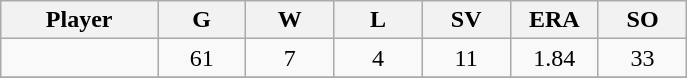<table class="wikitable sortable">
<tr>
<th bgcolor="#DDDDFF" width="16%">Player</th>
<th bgcolor="#DDDDFF" width="9%">G</th>
<th bgcolor="#DDDDFF" width="9%">W</th>
<th bgcolor="#DDDDFF" width="9%">L</th>
<th bgcolor="#DDDDFF" width="9%">SV</th>
<th bgcolor="#DDDDFF" width="9%">ERA</th>
<th bgcolor="#DDDDFF" width="9%">SO</th>
</tr>
<tr align="center">
<td></td>
<td>61</td>
<td>7</td>
<td>4</td>
<td>11</td>
<td>1.84</td>
<td>33</td>
</tr>
<tr align="center">
</tr>
</table>
